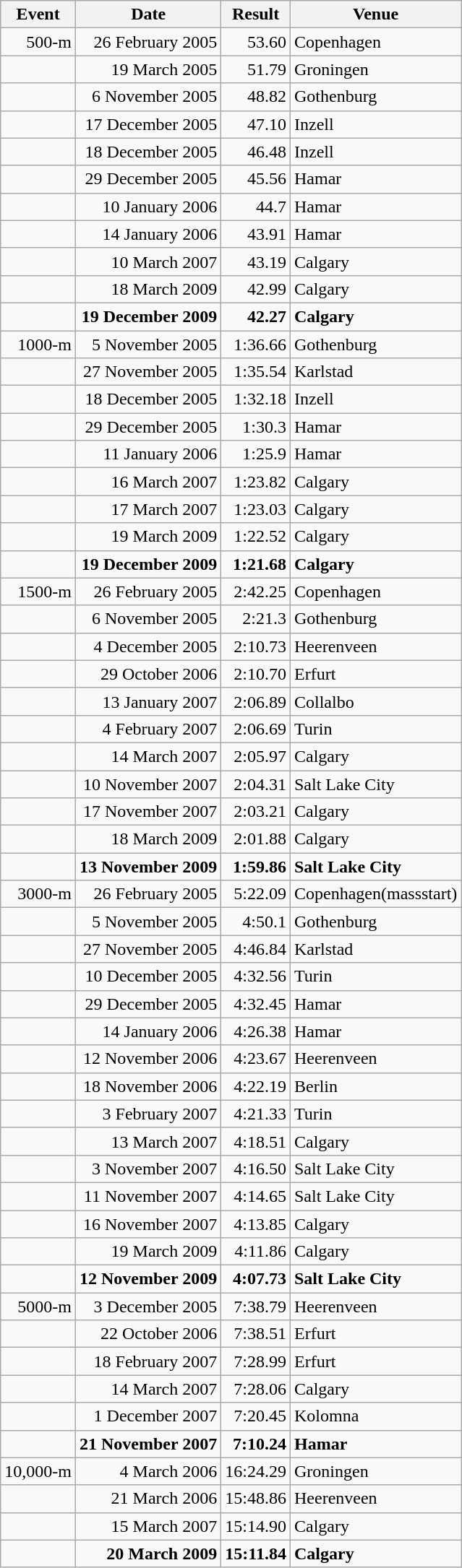<table class="wikitable" style="text-align:right">
<tr>
<th>Event</th>
<th>Date</th>
<th>Result</th>
<th>Venue</th>
</tr>
<tr>
<td>500-m</td>
<td align="right">26 February 2005</td>
<td>53.60</td>
<td align="left">Copenhagen</td>
</tr>
<tr>
<td></td>
<td align="right">19 March 2005</td>
<td>51.79</td>
<td align="left">Groningen</td>
</tr>
<tr>
<td></td>
<td align="right">6 November 2005</td>
<td>48.82</td>
<td align="left">Gothenburg</td>
</tr>
<tr>
<td></td>
<td align="right">17 December 2005</td>
<td>47.10</td>
<td align="left">Inzell</td>
</tr>
<tr>
<td></td>
<td align="right">18 December 2005</td>
<td>46.48</td>
<td align="left">Inzell</td>
</tr>
<tr>
<td></td>
<td align="right">29 December 2005</td>
<td>45.56</td>
<td align="left">Hamar</td>
</tr>
<tr>
<td></td>
<td align="right">10 January 2006</td>
<td>44.7</td>
<td align="left">Hamar</td>
</tr>
<tr>
<td></td>
<td align="right">14 January 2006</td>
<td>43.91</td>
<td align="left">Hamar</td>
</tr>
<tr>
<td></td>
<td align="right">10 March 2007</td>
<td>43.19</td>
<td align="left">Calgary</td>
</tr>
<tr>
<td></td>
<td align="right">18 March 2009</td>
<td>42.99</td>
<td align="left">Calgary</td>
</tr>
<tr>
<td></td>
<td align="right"><strong>19 December 2009</strong></td>
<td><strong>42.27</strong></td>
<td align="left"><strong>Calgary</strong></td>
</tr>
<tr>
<td>1000-m</td>
<td align="right">5 November 2005</td>
<td>1:36.66</td>
<td align="left">Gothenburg</td>
</tr>
<tr>
<td></td>
<td align="right">27 November 2005</td>
<td>1:35.54</td>
<td align="left">Karlstad</td>
</tr>
<tr>
<td></td>
<td align="right">18 December 2005</td>
<td>1:32.18</td>
<td align="left">Inzell</td>
</tr>
<tr>
<td></td>
<td align="right">29 December 2005</td>
<td>1:30.3</td>
<td align="left">Hamar</td>
</tr>
<tr>
<td></td>
<td align="right">11 January 2006</td>
<td>1:25.9</td>
<td align="left">Hamar</td>
</tr>
<tr>
<td></td>
<td align="right">16 March 2007</td>
<td>1:23.82</td>
<td align="left">Calgary</td>
</tr>
<tr>
<td></td>
<td align="right">17 March 2007</td>
<td>1:23.03</td>
<td align="left">Calgary</td>
</tr>
<tr>
<td></td>
<td align="right">19 March 2009</td>
<td>1:22.52</td>
<td align="left">Calgary</td>
</tr>
<tr>
<td></td>
<td align="right"><strong>19 December 2009</strong></td>
<td><strong>1:21.68</strong></td>
<td align="left"><strong>Calgary</strong></td>
</tr>
<tr>
<td>1500-m</td>
<td align="right">26 February 2005</td>
<td>2:42.25</td>
<td align="left">Copenhagen</td>
</tr>
<tr>
<td></td>
<td align="right">6 November 2005</td>
<td>2:21.3</td>
<td align="left">Gothenburg</td>
</tr>
<tr>
<td></td>
<td align="right">4 December 2005</td>
<td>2:10.73</td>
<td align="left">Heerenveen</td>
</tr>
<tr>
<td></td>
<td align="right">29 October 2006</td>
<td>2:10.70</td>
<td align="left">Erfurt</td>
</tr>
<tr>
<td></td>
<td align="right">13 January 2007</td>
<td>2:06.89</td>
<td align="left">Collalbo</td>
</tr>
<tr>
<td></td>
<td align="right">4 February 2007</td>
<td>2:06.69</td>
<td align="left">Turin</td>
</tr>
<tr>
<td></td>
<td align="right">14 March 2007</td>
<td>2:05.97</td>
<td align="left">Calgary</td>
</tr>
<tr>
<td></td>
<td align="right">10 November 2007</td>
<td>2:04.31</td>
<td align="left">Salt Lake City</td>
</tr>
<tr>
<td></td>
<td align="right">17 November 2007</td>
<td>2:03.21</td>
<td align="left">Calgary</td>
</tr>
<tr>
<td></td>
<td align="right">18 March 2009</td>
<td>2:01.88</td>
<td align="left">Calgary</td>
</tr>
<tr>
<td></td>
<td align="right"><strong>13 November 2009</strong></td>
<td><strong>1:59.86</strong></td>
<td align="left"><strong>Salt Lake City</strong></td>
</tr>
<tr>
<td>3000-m</td>
<td align="right">26 February 2005</td>
<td>5:22.09</td>
<td align="left">Copenhagen(massstart)</td>
</tr>
<tr>
<td></td>
<td align="right">5 November 2005</td>
<td>4:50.1</td>
<td align="left">Gothenburg</td>
</tr>
<tr>
<td></td>
<td align="right">27 November 2005</td>
<td>4:46.84</td>
<td align="left">Karlstad</td>
</tr>
<tr>
<td></td>
<td align="right">10 December 2005</td>
<td>4:32.56</td>
<td align="left">Turin</td>
</tr>
<tr>
<td></td>
<td align="right">29 December 2005</td>
<td>4:32.45</td>
<td align="left">Hamar</td>
</tr>
<tr>
<td></td>
<td align="right">14 January 2006</td>
<td>4:26.38</td>
<td align="left">Hamar</td>
</tr>
<tr>
<td></td>
<td align="right">12 November 2006</td>
<td>4:23.67</td>
<td align="left">Heerenveen</td>
</tr>
<tr>
<td></td>
<td align="right">18 November 2006</td>
<td>4:22.19</td>
<td align="left">Berlin</td>
</tr>
<tr>
<td></td>
<td align="right">3 February 2007</td>
<td>4:21.33</td>
<td align="left">Turin</td>
</tr>
<tr>
<td></td>
<td align="right">13 March 2007</td>
<td>4:18.51</td>
<td align="left">Calgary</td>
</tr>
<tr>
<td></td>
<td align="right">3 November 2007</td>
<td>4:16.50</td>
<td align="left">Salt Lake City</td>
</tr>
<tr>
<td></td>
<td align="right">11 November 2007</td>
<td>4:14.65</td>
<td align="left">Salt Lake City</td>
</tr>
<tr>
<td></td>
<td align="right">16 November 2007</td>
<td>4:13.85</td>
<td align="left">Calgary</td>
</tr>
<tr>
<td></td>
<td align="right">19 March 2009</td>
<td>4:11.86</td>
<td align="left">Calgary</td>
</tr>
<tr>
<td></td>
<td align="right"><strong>12 November 2009</strong></td>
<td><strong>4:07.73</strong></td>
<td align="left"><strong>Salt Lake City</strong></td>
</tr>
<tr>
<td>5000-m</td>
<td align="right">3 December 2005</td>
<td>7:38.79</td>
<td align="left">Heerenveen</td>
</tr>
<tr>
<td></td>
<td align="right">22 October 2006</td>
<td>7:38.51</td>
<td align="left">Erfurt</td>
</tr>
<tr>
<td></td>
<td align="right">18 February 2007</td>
<td>7:28.99</td>
<td align="left">Erfurt</td>
</tr>
<tr>
<td></td>
<td align="right">14 March 2007</td>
<td>7:28.06</td>
<td align="left">Calgary</td>
</tr>
<tr>
<td></td>
<td align="right">1 December 2007</td>
<td>7:20.45</td>
<td align="left">Kolomna</td>
</tr>
<tr>
<td></td>
<td align="right"><strong>21 November 2007</strong></td>
<td><strong>7:10.24</strong></td>
<td align="left"><strong>Hamar</strong></td>
</tr>
<tr>
<td>10,000-m</td>
<td align="right">4 March 2006</td>
<td>16:24.29</td>
<td align="left">Groningen</td>
</tr>
<tr>
<td></td>
<td align="right">21 March 2006</td>
<td>15:48.86</td>
<td align="left">Heerenveen</td>
</tr>
<tr>
<td></td>
<td align="right">15 March 2007</td>
<td>15:14.90</td>
<td align="left">Calgary</td>
</tr>
<tr>
<td></td>
<td align="right"><strong>20 March 2009</strong></td>
<td><strong>15:11.84</strong></td>
<td align="left"><strong>Calgary</strong></td>
</tr>
</table>
